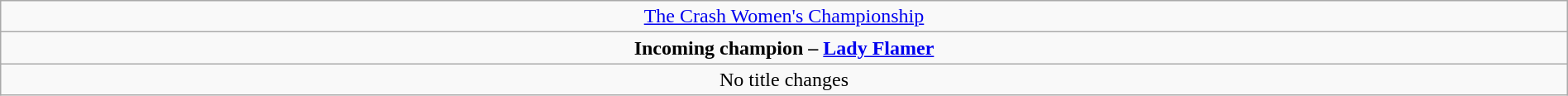<table class="wikitable" style="text-align:center; width:100%;">
<tr>
<td colspan="5" style="text-align: center;"><a href='#'>The Crash Women's Championship</a></td>
</tr>
<tr>
<td colspan="5" style="text-align: center;"><strong>Incoming champion – <a href='#'>Lady Flamer</a></strong></td>
</tr>
<tr>
<td colspan="5">No title changes</td>
</tr>
</table>
